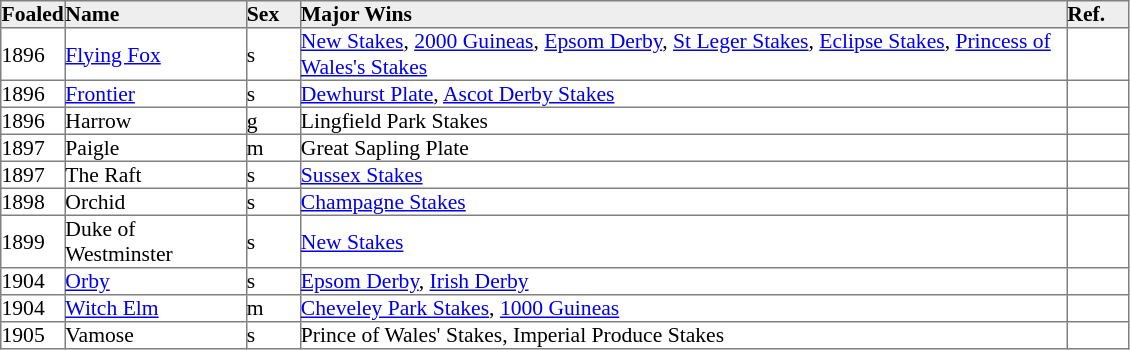<table border="1" cellpadding="0" style="border-collapse: collapse; font-size:90%">
<tr style="background:#eee;">
<td style="width:35px;"><strong>Foaled</strong></td>
<td style="width:120px;"><strong>Name</strong></td>
<td style="width:35px;"><strong>Sex</strong></td>
<td style="width:510px;"><strong>Major Wins</strong></td>
<td style="width:40px;"><strong>Ref.</strong></td>
</tr>
<tr>
<td>1896</td>
<td><a href='#'>Flying Fox</a></td>
<td>s</td>
<td><a href='#'>New Stakes</a>, <a href='#'>2000 Guineas</a>, <a href='#'>Epsom Derby</a>, <a href='#'>St Leger Stakes</a>, <a href='#'>Eclipse Stakes</a>, <a href='#'>Princess of Wales's Stakes</a></td>
<td></td>
</tr>
<tr>
<td>1896</td>
<td><a href='#'>Frontier</a></td>
<td>s</td>
<td><a href='#'>Dewhurst Plate</a>, <a href='#'>Ascot Derby Stakes</a></td>
<td></td>
</tr>
<tr>
<td>1896</td>
<td>Harrow</td>
<td>g</td>
<td>Lingfield Park Stakes</td>
<td></td>
</tr>
<tr>
<td>1897</td>
<td>Paigle</td>
<td>m</td>
<td>Great Sapling Plate</td>
<td></td>
</tr>
<tr>
<td>1897</td>
<td>The Raft</td>
<td>s</td>
<td><a href='#'>Sussex Stakes</a></td>
<td></td>
</tr>
<tr>
<td>1898</td>
<td>Orchid</td>
<td>s</td>
<td><a href='#'>Champagne Stakes</a></td>
<td></td>
</tr>
<tr>
<td>1899</td>
<td>Duke of Westminster</td>
<td>s</td>
<td><a href='#'>New Stakes</a></td>
<td></td>
</tr>
<tr>
<td>1904</td>
<td><a href='#'>Orby</a></td>
<td>s</td>
<td><a href='#'>Epsom Derby</a>, <a href='#'>Irish Derby</a></td>
<td></td>
</tr>
<tr>
<td>1904</td>
<td><a href='#'>Witch Elm</a></td>
<td>m</td>
<td><a href='#'>Cheveley Park Stakes</a>, <a href='#'>1000 Guineas</a></td>
<td></td>
</tr>
<tr>
<td>1905</td>
<td>Vamose</td>
<td>s</td>
<td>Prince of Wales' Stakes, Imperial Produce Stakes</td>
<td></td>
</tr>
</table>
